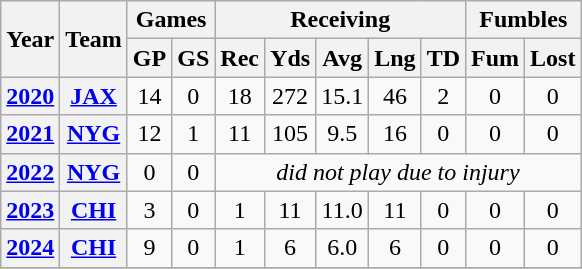<table class="wikitable" style="text-align:center;">
<tr>
<th rowspan="2">Year</th>
<th rowspan="2">Team</th>
<th colspan="2">Games</th>
<th colspan="5">Receiving</th>
<th colspan="2">Fumbles</th>
</tr>
<tr>
<th>GP</th>
<th>GS</th>
<th>Rec</th>
<th>Yds</th>
<th>Avg</th>
<th>Lng</th>
<th>TD</th>
<th>Fum</th>
<th>Lost</th>
</tr>
<tr>
<th><a href='#'>2020</a></th>
<th><a href='#'>JAX</a></th>
<td>14</td>
<td>0</td>
<td>18</td>
<td>272</td>
<td>15.1</td>
<td>46</td>
<td>2</td>
<td>0</td>
<td>0</td>
</tr>
<tr>
<th><a href='#'>2021</a></th>
<th><a href='#'>NYG</a></th>
<td>12</td>
<td>1</td>
<td>11</td>
<td>105</td>
<td>9.5</td>
<td>16</td>
<td>0</td>
<td>0</td>
<td>0</td>
</tr>
<tr>
<th><a href='#'>2022</a></th>
<th><a href='#'>NYG</a></th>
<td>0</td>
<td>0</td>
<td colspan="7"><em>did not play due to injury</em></td>
</tr>
<tr>
<th><a href='#'>2023</a></th>
<th><a href='#'>CHI</a></th>
<td>3</td>
<td>0</td>
<td>1</td>
<td>11</td>
<td>11.0</td>
<td>11</td>
<td>0</td>
<td>0</td>
<td>0</td>
</tr>
<tr>
<th><a href='#'>2024</a></th>
<th><a href='#'>CHI</a></th>
<td>9</td>
<td>0</td>
<td>1</td>
<td>6</td>
<td>6.0</td>
<td>6</td>
<td>0</td>
<td>0</td>
<td>0</td>
</tr>
<tr>
</tr>
</table>
